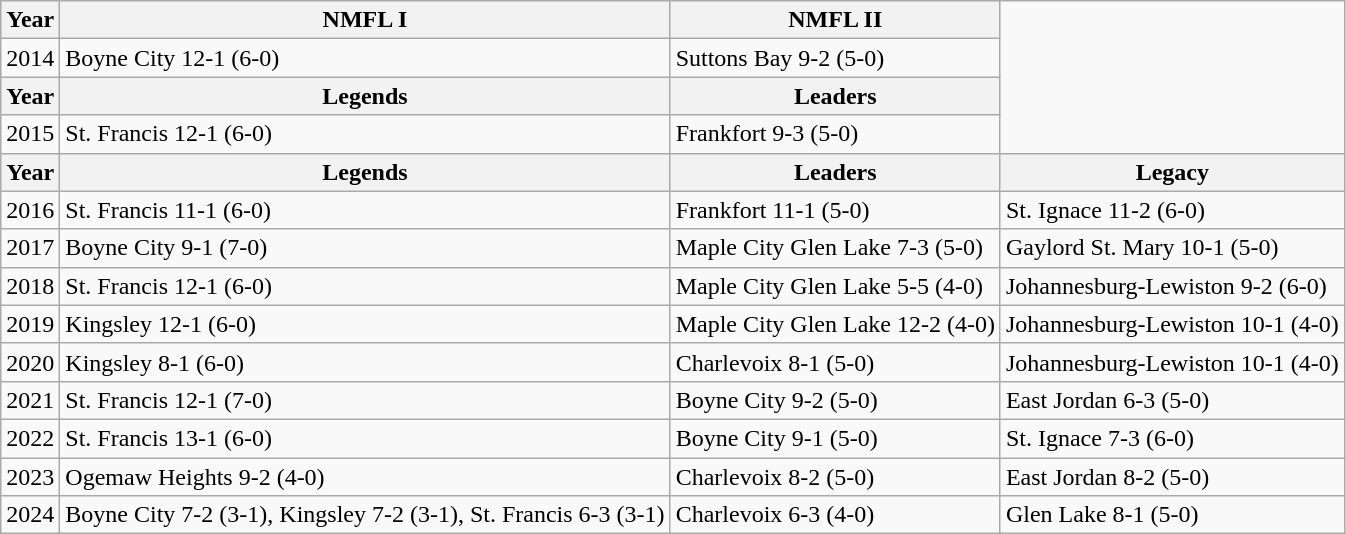<table class=wikitable>
<tr>
<th>Year</th>
<th>NMFL I</th>
<th>NMFL II</th>
</tr>
<tr>
<td>2014</td>
<td>Boyne City 12-1 (6-0)</td>
<td>Suttons Bay 9-2 (5-0)</td>
</tr>
<tr>
<th>Year</th>
<th>Legends</th>
<th>Leaders</th>
</tr>
<tr>
<td>2015</td>
<td>St. Francis 12-1 (6-0)</td>
<td>Frankfort 9-3 (5-0)</td>
</tr>
<tr>
<th>Year</th>
<th>Legends</th>
<th>Leaders</th>
<th>Legacy</th>
</tr>
<tr>
<td>2016</td>
<td>St. Francis 11-1 (6-0)</td>
<td>Frankfort 11-1 (5-0)</td>
<td>St. Ignace 11-2 (6-0)</td>
</tr>
<tr>
<td>2017</td>
<td>Boyne City 9-1 (7-0)</td>
<td>Maple City Glen Lake 7-3 (5-0)</td>
<td>Gaylord St. Mary 10-1 (5-0)</td>
</tr>
<tr>
<td>2018</td>
<td>St. Francis 12-1 (6-0)</td>
<td>Maple City Glen Lake 5-5 (4-0)</td>
<td>Johannesburg-Lewiston 9-2 (6-0)</td>
</tr>
<tr>
<td>2019</td>
<td>Kingsley 12-1 (6-0)</td>
<td>Maple City Glen Lake 12-2 (4-0)</td>
<td>Johannesburg-Lewiston 10-1 (4-0)</td>
</tr>
<tr>
<td>2020</td>
<td>Kingsley 8-1 (6-0)</td>
<td>Charlevoix 8-1 (5-0)</td>
<td>Johannesburg-Lewiston 10-1 (4-0)</td>
</tr>
<tr>
<td>2021</td>
<td>St. Francis 12-1 (7-0)</td>
<td>Boyne City 9-2 (5-0)</td>
<td>East Jordan 6-3 (5-0)</td>
</tr>
<tr>
<td>2022</td>
<td>St. Francis 13-1 (6-0)</td>
<td>Boyne City 9-1 (5-0)</td>
<td>St. Ignace 7-3 (6-0)</td>
</tr>
<tr>
<td>2023</td>
<td>Ogemaw Heights 9-2 (4-0)</td>
<td>Charlevoix 8-2 (5-0)</td>
<td>East Jordan 8-2 (5-0)</td>
</tr>
<tr>
<td>2024</td>
<td>Boyne City 7-2 (3-1), Kingsley 7-2 (3-1), St. Francis 6-3 (3-1)</td>
<td>Charlevoix 6-3 (4-0)</td>
<td>Glen Lake 8-1 (5-0)</td>
</tr>
</table>
